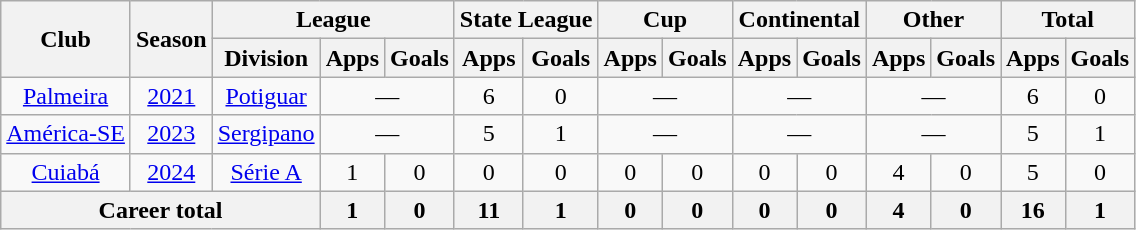<table class="wikitable" style="text-align:center">
<tr>
<th rowspan="2">Club</th>
<th rowspan="2">Season</th>
<th colspan="3">League</th>
<th colspan="2">State League</th>
<th colspan="2">Cup</th>
<th colspan="2">Continental</th>
<th colspan="2">Other</th>
<th colspan="2">Total</th>
</tr>
<tr>
<th>Division</th>
<th>Apps</th>
<th>Goals</th>
<th>Apps</th>
<th>Goals</th>
<th>Apps</th>
<th>Goals</th>
<th>Apps</th>
<th>Goals</th>
<th>Apps</th>
<th>Goals</th>
<th>Apps</th>
<th>Goals</th>
</tr>
<tr>
<td><a href='#'>Palmeira</a></td>
<td><a href='#'>2021</a></td>
<td><a href='#'>Potiguar</a></td>
<td colspan="2">—</td>
<td>6</td>
<td>0</td>
<td colspan="2">—</td>
<td colspan="2">—</td>
<td colspan="2">—</td>
<td>6</td>
<td>0</td>
</tr>
<tr>
<td><a href='#'>América-SE</a></td>
<td><a href='#'>2023</a></td>
<td><a href='#'>Sergipano</a></td>
<td colspan="2">—</td>
<td>5</td>
<td>1</td>
<td colspan="2">—</td>
<td colspan="2">—</td>
<td colspan="2">—</td>
<td>5</td>
<td>1</td>
</tr>
<tr>
<td><a href='#'>Cuiabá</a></td>
<td><a href='#'>2024</a></td>
<td><a href='#'>Série A</a></td>
<td>1</td>
<td>0</td>
<td>0</td>
<td>0</td>
<td>0</td>
<td>0</td>
<td>0</td>
<td>0</td>
<td>4</td>
<td>0</td>
<td>5</td>
<td>0</td>
</tr>
<tr>
<th colspan=3>Career total</th>
<th>1</th>
<th>0</th>
<th>11</th>
<th>1</th>
<th>0</th>
<th>0</th>
<th>0</th>
<th>0</th>
<th>4</th>
<th>0</th>
<th>16</th>
<th>1</th>
</tr>
</table>
